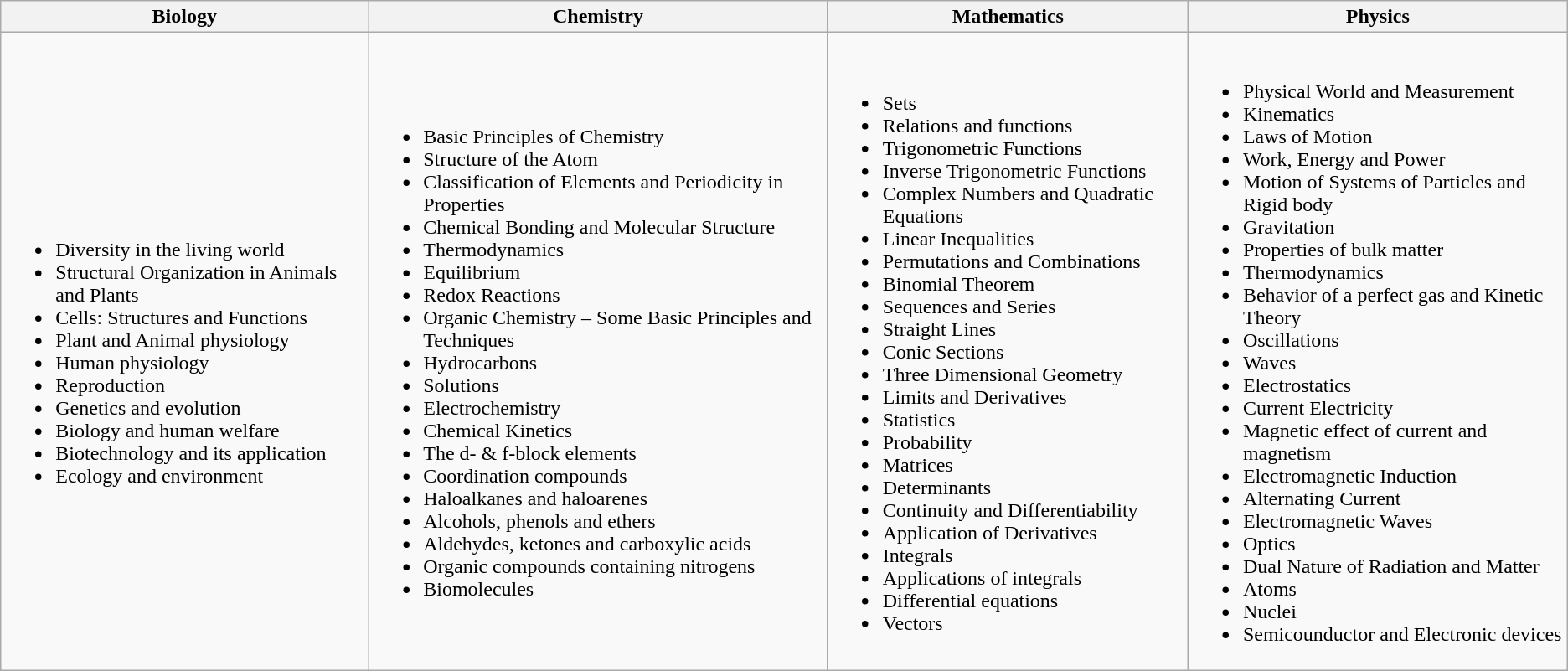<table class="wikitable">
<tr>
<th>Biology</th>
<th>Chemistry</th>
<th>Mathematics</th>
<th>Physics</th>
</tr>
<tr>
<td><br><ul><li>Diversity in the living world</li><li>Structural Organization in Animals and Plants</li><li>Cells: Structures and Functions</li><li>Plant and Animal physiology</li><li>Human physiology</li><li>Reproduction</li><li>Genetics and evolution</li><li>Biology and human welfare</li><li>Biotechnology and its application</li><li>Ecology and environment</li></ul></td>
<td><br><ul><li>Basic Principles of Chemistry</li><li>Structure of the Atom</li><li>Classification of Elements and Periodicity in Properties</li><li>Chemical Bonding and Molecular Structure</li><li>Thermodynamics</li><li>Equilibrium</li><li>Redox Reactions</li><li>Organic Chemistry – Some Basic Principles and Techniques</li><li>Hydrocarbons</li><li>Solutions</li><li>Electrochemistry</li><li>Chemical Kinetics</li><li>The d- & f-block elements</li><li>Coordination compounds</li><li>Haloalkanes and haloarenes</li><li>Alcohols, phenols and ethers</li><li>Aldehydes, ketones and carboxylic acids</li><li>Organic compounds containing nitrogens</li><li>Biomolecules</li></ul></td>
<td><br><ul><li>Sets</li><li>Relations and functions</li><li>Trigonometric Functions</li><li>Inverse Trigonometric Functions</li><li>Complex Numbers and Quadratic Equations</li><li>Linear Inequalities</li><li>Permutations and Combinations</li><li>Binomial Theorem</li><li>Sequences and Series</li><li>Straight Lines</li><li>Conic Sections</li><li>Three Dimensional Geometry</li><li>Limits and Derivatives</li><li>Statistics</li><li>Probability</li><li>Matrices</li><li>Determinants</li><li>Continuity and Differentiability</li><li>Application of Derivatives</li><li>Integrals</li><li>Applications of integrals</li><li>Differential equations</li><li>Vectors</li></ul></td>
<td><br><ul><li>Physical World and Measurement</li><li>Kinematics</li><li>Laws of Motion</li><li>Work, Energy and Power</li><li>Motion of Systems of Particles and Rigid body</li><li>Gravitation</li><li>Properties of bulk matter</li><li>Thermodynamics</li><li>Behavior of a perfect gas and Kinetic Theory</li><li>Oscillations</li><li>Waves</li><li>Electrostatics</li><li>Current Electricity</li><li>Magnetic effect of current and magnetism</li><li>Electromagnetic Induction</li><li>Alternating Current</li><li>Electromagnetic Waves</li><li>Optics</li><li>Dual Nature of Radiation and Matter</li><li>Atoms</li><li>Nuclei</li><li>Semicounductor and Electronic devices</li></ul></td>
</tr>
</table>
